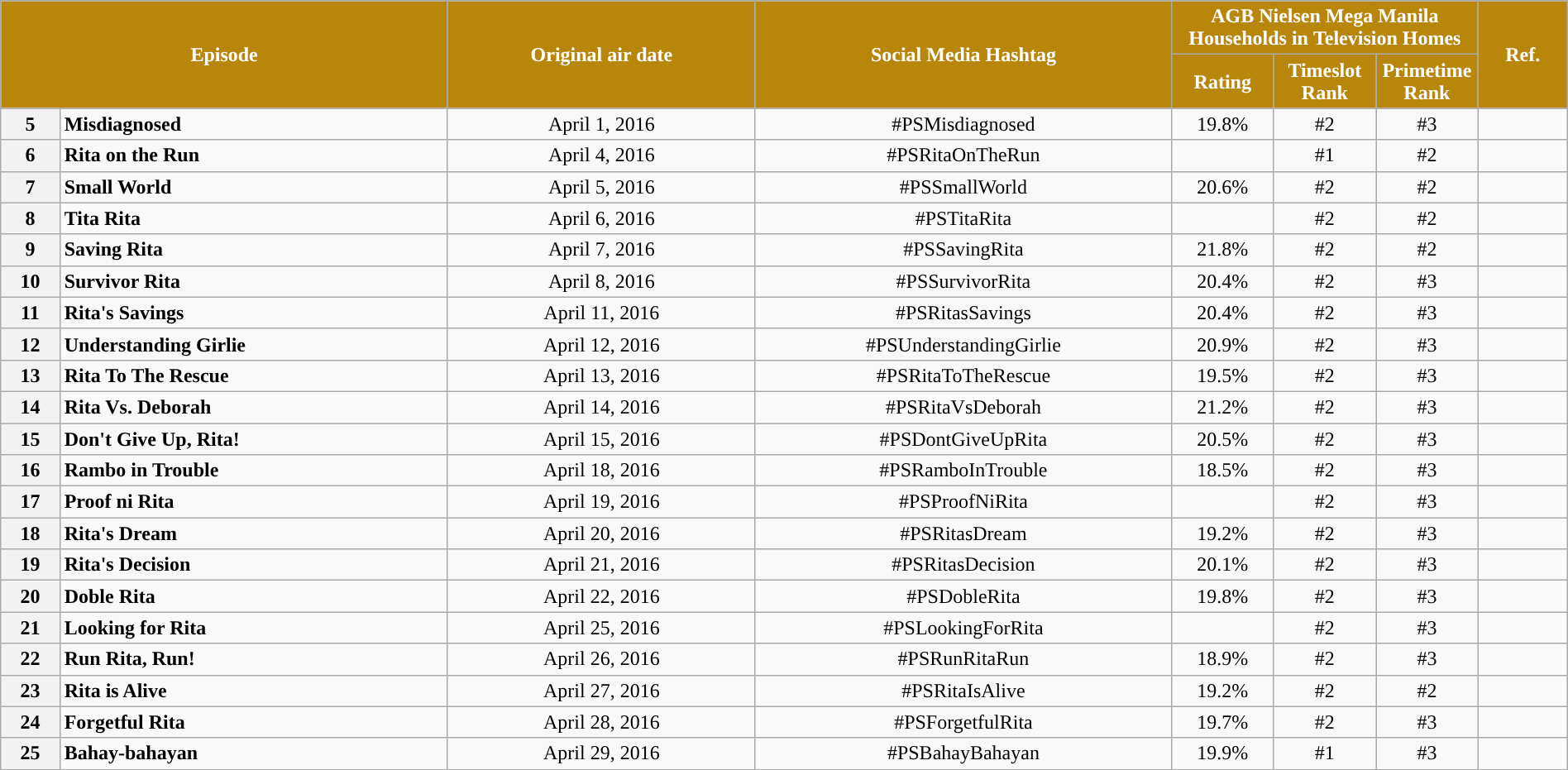<table class="wikitable" style="text-align:center; font-size:100%; line-height:18px;"  width="100%">
<tr>
<th colspan="2" rowspan="2" style="background-color:#B8860B; color:#ffffff;">Episode</th>
<th style="background:#B8860B; color:white" rowspan="2">Original air date</th>
<th style="background:#B8860B; color:white" rowspan="2">Social Media Hashtag</th>
<th style="background-color:#B8860B; color:#ffffff;" colspan="3">AGB Nielsen Mega Manila Households in Television Homes</th>
<th rowspan="2" style="background-color:#B8860B; color:white">Ref.</th>
</tr>
<tr style="text-align: center style=">
<th style="background-color:#B8860B; width:75px; color:#ffffff;">Rating</th>
<th style="background-color:#B8860B; width:75px; color:#ffffff;">Timeslot Rank</th>
<th style="background-color:#B8860B; width:75px; color:#ffffff;">Primetime Rank</th>
</tr>
<tr>
<th>5</th>
<td style="text-align: left;"><strong>Misdiagnosed</strong></td>
<td>April 1, 2016</td>
<td>#PSMisdiagnosed</td>
<td>19.8%</td>
<td>#2</td>
<td>#3</td>
<td></td>
</tr>
<tr>
<th>6</th>
<td style="text-align: left;"><strong>Rita on the Run</strong></td>
<td>April 4, 2016</td>
<td>#PSRitaOnTheRun</td>
<td></td>
<td>#1</td>
<td>#2</td>
<td></td>
</tr>
<tr>
<th>7</th>
<td style="text-align: left;"><strong>Small World</strong></td>
<td>April 5, 2016</td>
<td>#PSSmallWorld</td>
<td>20.6%</td>
<td>#2</td>
<td>#2</td>
<td></td>
</tr>
<tr>
<th>8</th>
<td style="text-align: left;"><strong>Tita Rita</strong></td>
<td>April 6, 2016</td>
<td>#PSTitaRita</td>
<td></td>
<td>#2</td>
<td>#2</td>
<td></td>
</tr>
<tr>
<th>9</th>
<td style="text-align: left;"><strong>Saving Rita</strong></td>
<td>April 7, 2016</td>
<td>#PSSavingRita</td>
<td>21.8%</td>
<td>#2</td>
<td>#2</td>
<td></td>
</tr>
<tr>
<th>10</th>
<td style="text-align: left;"><strong>Survivor Rita</strong></td>
<td>April 8, 2016</td>
<td>#PSSurvivorRita</td>
<td>20.4%</td>
<td>#2</td>
<td>#3</td>
<td></td>
</tr>
<tr>
<th>11</th>
<td style="text-align: left;"><strong>Rita's Savings</strong></td>
<td>April 11, 2016</td>
<td>#PSRitasSavings</td>
<td>20.4%</td>
<td>#2</td>
<td>#3</td>
<td></td>
</tr>
<tr>
<th>12</th>
<td style="text-align: left;"><strong>Understanding Girlie</strong></td>
<td>April 12, 2016</td>
<td>#PSUnderstandingGirlie</td>
<td>20.9%</td>
<td>#2</td>
<td>#3</td>
<td></td>
</tr>
<tr>
<th>13</th>
<td style="text-align: left;"><strong>Rita To The Rescue</strong></td>
<td>April 13, 2016</td>
<td>#PSRitaToTheRescue</td>
<td>19.5%</td>
<td>#2</td>
<td>#3</td>
<td></td>
</tr>
<tr>
<th>14</th>
<td style="text-align: left;"><strong>Rita Vs. Deborah</strong></td>
<td>April 14, 2016</td>
<td>#PSRitaVsDeborah</td>
<td>21.2%</td>
<td>#2</td>
<td>#3</td>
<td></td>
</tr>
<tr>
<th>15</th>
<td style="text-align: left;"><strong>Don't Give Up, Rita!</strong></td>
<td>April 15, 2016</td>
<td>#PSDontGiveUpRita</td>
<td>20.5%</td>
<td>#2</td>
<td>#3</td>
<td></td>
</tr>
<tr>
<th>16</th>
<td style="text-align: left;"><strong>Rambo in Trouble</strong></td>
<td>April 18, 2016</td>
<td>#PSRamboInTrouble</td>
<td>18.5%</td>
<td>#2</td>
<td>#3</td>
<td></td>
</tr>
<tr>
<th>17</th>
<td style="text-align: left;"><strong>Proof ni Rita</strong></td>
<td>April 19, 2016</td>
<td>#PSProofNiRita</td>
<td></td>
<td>#2</td>
<td>#3</td>
<td></td>
</tr>
<tr>
<th>18</th>
<td style="text-align: left;"><strong>Rita's Dream</strong></td>
<td>April 20, 2016</td>
<td>#PSRitasDream</td>
<td>19.2%</td>
<td>#2</td>
<td>#3</td>
<td></td>
</tr>
<tr>
<th>19</th>
<td style="text-align: left;"><strong>Rita's Decision</strong></td>
<td>April 21, 2016</td>
<td>#PSRitasDecision</td>
<td>20.1%</td>
<td>#2</td>
<td>#3</td>
<td></td>
</tr>
<tr>
<th>20</th>
<td style="text-align: left;"><strong>Doble Rita</strong></td>
<td>April 22, 2016</td>
<td>#PSDobleRita</td>
<td>19.8%</td>
<td>#2</td>
<td>#3</td>
<td></td>
</tr>
<tr>
<th>21</th>
<td style="text-align: left;"><strong>Looking for Rita</strong></td>
<td>April 25, 2016</td>
<td>#PSLookingForRita</td>
<td></td>
<td>#2</td>
<td>#3</td>
<td></td>
</tr>
<tr>
<th>22</th>
<td style="text-align: left;"><strong>Run Rita, Run!</strong></td>
<td>April 26, 2016</td>
<td>#PSRunRitaRun</td>
<td>18.9%</td>
<td>#2</td>
<td>#3</td>
<td></td>
</tr>
<tr>
<th>23</th>
<td style="text-align: left;"><strong>Rita is Alive</strong></td>
<td>April 27, 2016</td>
<td>#PSRitaIsAlive</td>
<td>19.2%</td>
<td>#2</td>
<td>#2</td>
<td></td>
</tr>
<tr>
<th>24</th>
<td style="text-align: left;"><strong>Forgetful Rita</strong></td>
<td>April 28, 2016</td>
<td>#PSForgetfulRita</td>
<td>19.7%</td>
<td>#2</td>
<td>#3</td>
<td></td>
</tr>
<tr>
<th>25</th>
<td style="text-align: left;"><strong>Bahay-bahayan</strong></td>
<td>April 29, 2016</td>
<td>#PSBahayBahayan</td>
<td>19.9%</td>
<td>#1</td>
<td>#3</td>
<td></td>
</tr>
<tr>
</tr>
</table>
